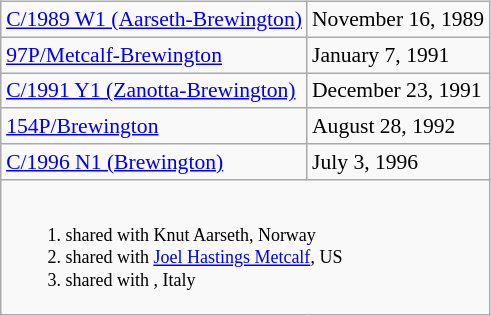<table class+"wikitable" style="float: right;">
<tr>
<td></td>
</tr>
<tr>
<td><br><table class="wikitable" align="right" style="margin: 1em; margin-top: 0; font-size:90%">
<tr>
<td><a href='#'>C/1989 W1 (Aarseth-Brewington)</a></td>
<td>November 16, 1989</td>
</tr>
<tr>
<td><a href='#'>97P/Metcalf-Brewington</a></td>
<td>January 7, 1991</td>
</tr>
<tr>
<td><a href='#'>C/1991 Y1 (Zanotta-Brewington)</a></td>
<td>December 23, 1991</td>
</tr>
<tr>
<td><a href='#'>154P/Brewington</a></td>
<td>August 28, 1992</td>
</tr>
<tr>
<td><a href='#'>C/1996 N1 (Brewington)</a></td>
<td>July 3, 1996</td>
</tr>
<tr>
<td colspan="2" style="font-size: smaller;"><br><ol><li> shared with Knut Aarseth, Norway</li><li> shared with <a href='#'>Joel Hastings Metcalf</a>, US</li><li> shared with , Italy</li></ol></td>
</tr>
</table>
</td>
</tr>
</table>
